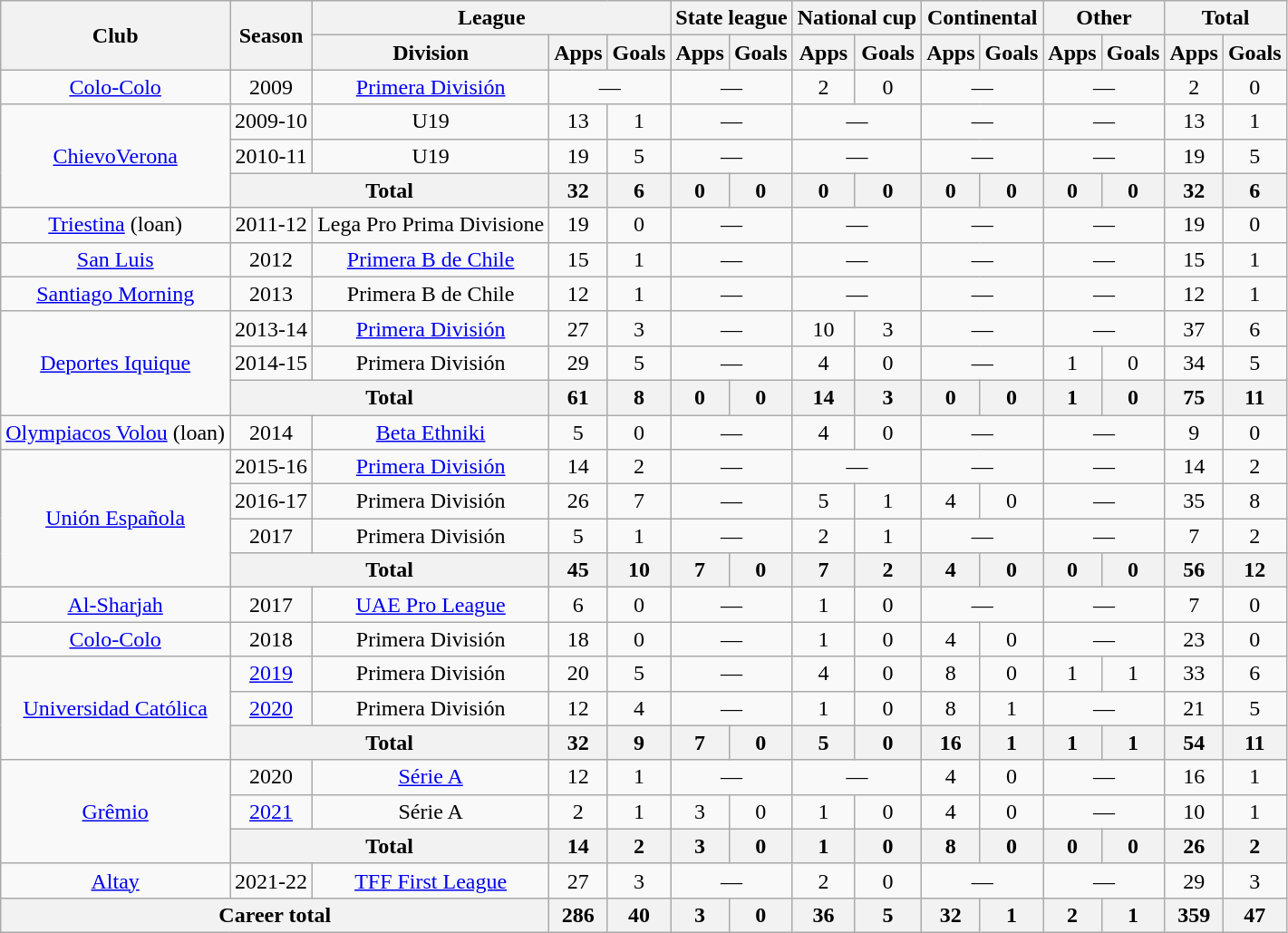<table class="wikitable" style="text-align:center">
<tr>
<th rowspan="2">Club</th>
<th rowspan="2">Season</th>
<th colspan="3">League</th>
<th colspan="2">State league</th>
<th colspan="2">National cup</th>
<th colspan="2">Continental</th>
<th colspan="2">Other</th>
<th colspan="2">Total</th>
</tr>
<tr>
<th>Division</th>
<th>Apps</th>
<th>Goals</th>
<th>Apps</th>
<th>Goals</th>
<th>Apps</th>
<th>Goals</th>
<th>Apps</th>
<th>Goals</th>
<th>Apps</th>
<th>Goals</th>
<th>Apps</th>
<th>Goals</th>
</tr>
<tr>
<td><a href='#'>Colo-Colo</a></td>
<td>2009</td>
<td><a href='#'>Primera División</a></td>
<td colspan="2">—</td>
<td colspan="2">—</td>
<td>2</td>
<td>0</td>
<td colspan="2">—</td>
<td colspan="2">—</td>
<td>2</td>
<td>0</td>
</tr>
<tr>
<td rowspan="3"><a href='#'>ChievoVerona</a></td>
<td>2009-10</td>
<td>U19</td>
<td>13</td>
<td>1</td>
<td colspan="2">—</td>
<td colspan="2">—</td>
<td colspan="2">—</td>
<td colspan="2">—</td>
<td>13</td>
<td>1</td>
</tr>
<tr>
<td>2010-11</td>
<td>U19</td>
<td>19</td>
<td>5</td>
<td colspan="2">—</td>
<td colspan="2">—</td>
<td colspan="2">—</td>
<td colspan="2">—</td>
<td>19</td>
<td>5</td>
</tr>
<tr>
<th colspan="2">Total</th>
<th>32</th>
<th>6</th>
<th>0</th>
<th>0</th>
<th>0</th>
<th>0</th>
<th>0</th>
<th>0</th>
<th>0</th>
<th>0</th>
<th>32</th>
<th>6</th>
</tr>
<tr>
<td><a href='#'>Triestina</a> (loan)</td>
<td>2011-12</td>
<td>Lega Pro Prima Divisione</td>
<td>19</td>
<td>0</td>
<td colspan="2">—</td>
<td colspan="2">—</td>
<td colspan="2">—</td>
<td colspan="2">—</td>
<td>19</td>
<td>0</td>
</tr>
<tr>
<td><a href='#'>San Luis</a></td>
<td>2012</td>
<td><a href='#'>Primera B de Chile</a></td>
<td>15</td>
<td>1</td>
<td colspan="2">—</td>
<td colspan="2">—</td>
<td colspan="2">—</td>
<td colspan="2">—</td>
<td>15</td>
<td>1</td>
</tr>
<tr>
<td><a href='#'>Santiago Morning</a></td>
<td>2013</td>
<td>Primera B de Chile</td>
<td>12</td>
<td>1</td>
<td colspan="2">—</td>
<td colspan="2">—</td>
<td colspan="2">—</td>
<td colspan="2">—</td>
<td>12</td>
<td>1</td>
</tr>
<tr>
<td rowspan="3"><a href='#'>Deportes Iquique</a></td>
<td>2013-14</td>
<td><a href='#'>Primera División</a></td>
<td>27</td>
<td>3</td>
<td colspan="2">—</td>
<td>10</td>
<td>3</td>
<td colspan="2">—</td>
<td colspan="2">—</td>
<td>37</td>
<td>6</td>
</tr>
<tr>
<td>2014-15</td>
<td>Primera División</td>
<td>29</td>
<td>5</td>
<td colspan="2">—</td>
<td>4</td>
<td>0</td>
<td colspan="2">—</td>
<td>1</td>
<td>0</td>
<td>34</td>
<td>5</td>
</tr>
<tr>
<th colspan="2">Total</th>
<th>61</th>
<th>8</th>
<th>0</th>
<th>0</th>
<th>14</th>
<th>3</th>
<th>0</th>
<th>0</th>
<th>1</th>
<th>0</th>
<th>75</th>
<th>11</th>
</tr>
<tr>
<td><a href='#'>Olympiacos Volou</a> (loan)</td>
<td>2014</td>
<td><a href='#'>Beta Ethniki</a></td>
<td>5</td>
<td>0</td>
<td colspan="2">—</td>
<td>4</td>
<td>0</td>
<td colspan="2">—</td>
<td colspan="2">—</td>
<td>9</td>
<td>0</td>
</tr>
<tr>
<td rowspan="4"><a href='#'>Unión Española</a></td>
<td>2015-16</td>
<td><a href='#'>Primera División</a></td>
<td>14</td>
<td>2</td>
<td colspan="2">—</td>
<td colspan="2">—</td>
<td colspan="2">—</td>
<td colspan="2">—</td>
<td>14</td>
<td>2</td>
</tr>
<tr>
<td>2016-17</td>
<td>Primera División</td>
<td>26</td>
<td>7</td>
<td colspan="2">—</td>
<td>5</td>
<td>1</td>
<td>4</td>
<td>0</td>
<td colspan="2">—</td>
<td>35</td>
<td>8</td>
</tr>
<tr>
<td>2017</td>
<td>Primera División</td>
<td>5</td>
<td>1</td>
<td colspan="2">—</td>
<td>2</td>
<td>1</td>
<td colspan="2">—</td>
<td colspan="2">—</td>
<td>7</td>
<td>2</td>
</tr>
<tr>
<th colspan="2">Total</th>
<th>45</th>
<th>10</th>
<th>7</th>
<th>0</th>
<th>7</th>
<th>2</th>
<th>4</th>
<th>0</th>
<th>0</th>
<th>0</th>
<th>56</th>
<th>12</th>
</tr>
<tr>
<td><a href='#'>Al-Sharjah</a></td>
<td>2017</td>
<td><a href='#'>UAE Pro League</a></td>
<td>6</td>
<td>0</td>
<td colspan="2">—</td>
<td>1</td>
<td>0</td>
<td colspan="2">—</td>
<td colspan="2">—</td>
<td>7</td>
<td>0</td>
</tr>
<tr>
<td><a href='#'>Colo-Colo</a></td>
<td>2018</td>
<td>Primera División</td>
<td>18</td>
<td>0</td>
<td colspan="2">—</td>
<td>1</td>
<td>0</td>
<td>4</td>
<td>0</td>
<td colspan="2">—</td>
<td>23</td>
<td>0</td>
</tr>
<tr>
<td rowspan="3"><a href='#'>Universidad Católica</a></td>
<td><a href='#'>2019</a></td>
<td>Primera División</td>
<td>20</td>
<td>5</td>
<td colspan="2">—</td>
<td>4</td>
<td>0</td>
<td>8</td>
<td>0</td>
<td>1</td>
<td>1</td>
<td>33</td>
<td>6</td>
</tr>
<tr>
<td><a href='#'>2020</a></td>
<td>Primera División</td>
<td>12</td>
<td>4</td>
<td colspan="2">—</td>
<td>1</td>
<td>0</td>
<td>8</td>
<td>1</td>
<td colspan="2">—</td>
<td>21</td>
<td>5</td>
</tr>
<tr>
<th colspan="2">Total</th>
<th>32</th>
<th>9</th>
<th>7</th>
<th>0</th>
<th>5</th>
<th>0</th>
<th>16</th>
<th>1</th>
<th>1</th>
<th>1</th>
<th>54</th>
<th>11</th>
</tr>
<tr>
<td rowspan="3"><a href='#'>Grêmio</a></td>
<td>2020</td>
<td><a href='#'>Série A</a></td>
<td>12</td>
<td>1</td>
<td colspan="2">—</td>
<td colspan="2">—</td>
<td>4</td>
<td>0</td>
<td colspan="2">—</td>
<td>16</td>
<td>1</td>
</tr>
<tr>
<td><a href='#'>2021</a></td>
<td>Série A</td>
<td>2</td>
<td>1</td>
<td>3</td>
<td>0</td>
<td>1</td>
<td>0</td>
<td>4</td>
<td>0</td>
<td colspan="2">—</td>
<td>10</td>
<td>1</td>
</tr>
<tr>
<th colspan="2">Total</th>
<th>14</th>
<th>2</th>
<th>3</th>
<th>0</th>
<th>1</th>
<th>0</th>
<th>8</th>
<th>0</th>
<th>0</th>
<th>0</th>
<th>26</th>
<th>2</th>
</tr>
<tr>
<td><a href='#'>Altay</a></td>
<td>2021-22</td>
<td><a href='#'>TFF First League</a></td>
<td>27</td>
<td>3</td>
<td colspan="2">—</td>
<td>2</td>
<td>0</td>
<td colspan="2">—</td>
<td colspan="2">—</td>
<td>29</td>
<td>3</td>
</tr>
<tr>
<th colspan="3">Career total</th>
<th>286</th>
<th>40</th>
<th>3</th>
<th>0</th>
<th>36</th>
<th>5</th>
<th>32</th>
<th>1</th>
<th>2</th>
<th>1</th>
<th>359</th>
<th>47</th>
</tr>
</table>
